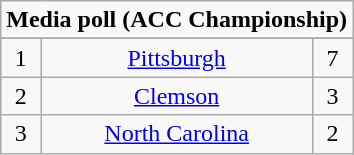<table class="wikitable" style="text-align: center;">
<tr>
<td Colspan="3"><strong>Media poll (ACC Championship)</strong></td>
</tr>
<tr>
</tr>
<tr>
<td>1</td>
<td><a href='#'>Pittsburgh</a></td>
<td>7</td>
</tr>
<tr>
<td>2</td>
<td><a href='#'>Clemson</a></td>
<td>3</td>
</tr>
<tr>
<td>3</td>
<td><a href='#'>North Carolina</a></td>
<td>2</td>
</tr>
</table>
